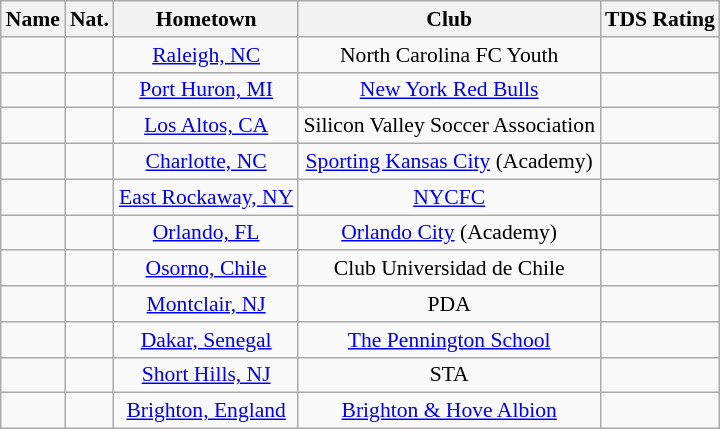<table class="wikitable" style="font-size:90%; text-align:center;" border="1">
<tr>
<th>Name</th>
<th>Nat.</th>
<th>Hometown</th>
<th>Club</th>
<th>TDS Rating</th>
</tr>
<tr>
<td></td>
<td></td>
<td><a href='#'>Raleigh, NC</a></td>
<td>North Carolina FC Youth</td>
<td></td>
</tr>
<tr>
<td></td>
<td></td>
<td><a href='#'>Port Huron, MI</a></td>
<td><a href='#'>New York Red Bulls</a></td>
<td></td>
</tr>
<tr>
<td></td>
<td></td>
<td><a href='#'>Los Altos, CA</a></td>
<td>Silicon Valley Soccer Association</td>
<td></td>
</tr>
<tr>
<td></td>
<td></td>
<td><a href='#'>Charlotte, NC</a></td>
<td><a href='#'>Sporting Kansas City</a> (Academy)</td>
<td></td>
</tr>
<tr>
<td></td>
<td></td>
<td><a href='#'>East Rockaway, NY</a></td>
<td><a href='#'>NYCFC</a></td>
<td></td>
</tr>
<tr>
<td></td>
<td></td>
<td><a href='#'>Orlando, FL</a></td>
<td><a href='#'>Orlando City</a> (Academy)</td>
<td></td>
</tr>
<tr>
<td></td>
<td></td>
<td><a href='#'>Osorno, Chile</a></td>
<td>Club Universidad de Chile</td>
<td></td>
</tr>
<tr>
<td></td>
<td></td>
<td><a href='#'>Montclair, NJ</a></td>
<td>PDA</td>
<td></td>
</tr>
<tr>
<td></td>
<td></td>
<td><a href='#'>Dakar, Senegal</a></td>
<td><a href='#'>The Pennington School</a></td>
<td></td>
</tr>
<tr>
<td></td>
<td></td>
<td><a href='#'>Short Hills, NJ</a></td>
<td>STA</td>
<td></td>
</tr>
<tr>
<td></td>
<td></td>
<td><a href='#'>Brighton, England</a></td>
<td><a href='#'>Brighton & Hove Albion</a></td>
<td></td>
</tr>
</table>
